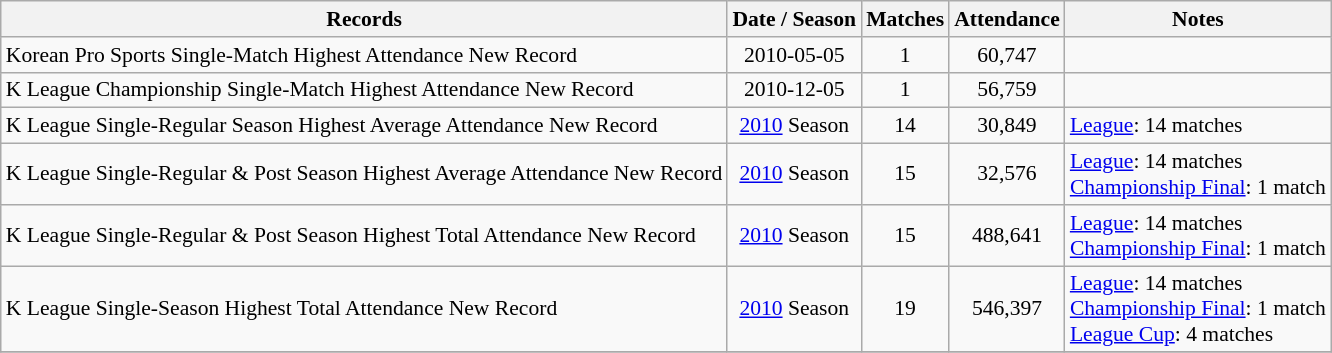<table class="wikitable" style="text-align:center; font-size:90%">
<tr>
<th>Records</th>
<th>Date / Season</th>
<th>Matches</th>
<th>Attendance</th>
<th>Notes</th>
</tr>
<tr>
<td align=left>Korean Pro Sports Single-Match Highest Attendance New Record</td>
<td>2010-05-05</td>
<td>1</td>
<td>60,747</td>
<td></td>
</tr>
<tr>
<td align=left>K League Championship Single-Match Highest Attendance New Record</td>
<td>2010-12-05</td>
<td>1</td>
<td>56,759</td>
<td></td>
</tr>
<tr>
<td align=left>K League Single-Regular Season Highest Average Attendance New Record</td>
<td><a href='#'>2010</a> Season</td>
<td>14</td>
<td>30,849</td>
<td align=left><a href='#'>League</a>: 14 matches</td>
</tr>
<tr>
<td align=left>K League Single-Regular & Post Season Highest Average Attendance New Record</td>
<td><a href='#'>2010</a> Season</td>
<td>15</td>
<td>32,576</td>
<td align=left><a href='#'>League</a>: 14 matches <br> <a href='#'>Championship Final</a>: 1 match</td>
</tr>
<tr>
<td align=left>K League Single-Regular & Post Season Highest Total Attendance New Record</td>
<td><a href='#'>2010</a> Season</td>
<td>15</td>
<td>488,641</td>
<td align=left><a href='#'>League</a>: 14 matches <br> <a href='#'>Championship Final</a>: 1 match</td>
</tr>
<tr>
<td align=left>K League Single-Season Highest Total Attendance New Record</td>
<td><a href='#'>2010</a> Season</td>
<td>19</td>
<td>546,397</td>
<td align=left><a href='#'>League</a>: 14 matches <br> <a href='#'>Championship Final</a>: 1 match <br> <a href='#'>League Cup</a>: 4 matches</td>
</tr>
<tr>
</tr>
</table>
